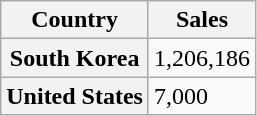<table class="wikitable plainrowheaders">
<tr>
<th scope="col">Country</th>
<th scope="col">Sales</th>
</tr>
<tr>
<th scope="row">South Korea </th>
<td>1,206,186</td>
</tr>
<tr>
<th scope="row">United States </th>
<td>7,000</td>
</tr>
</table>
